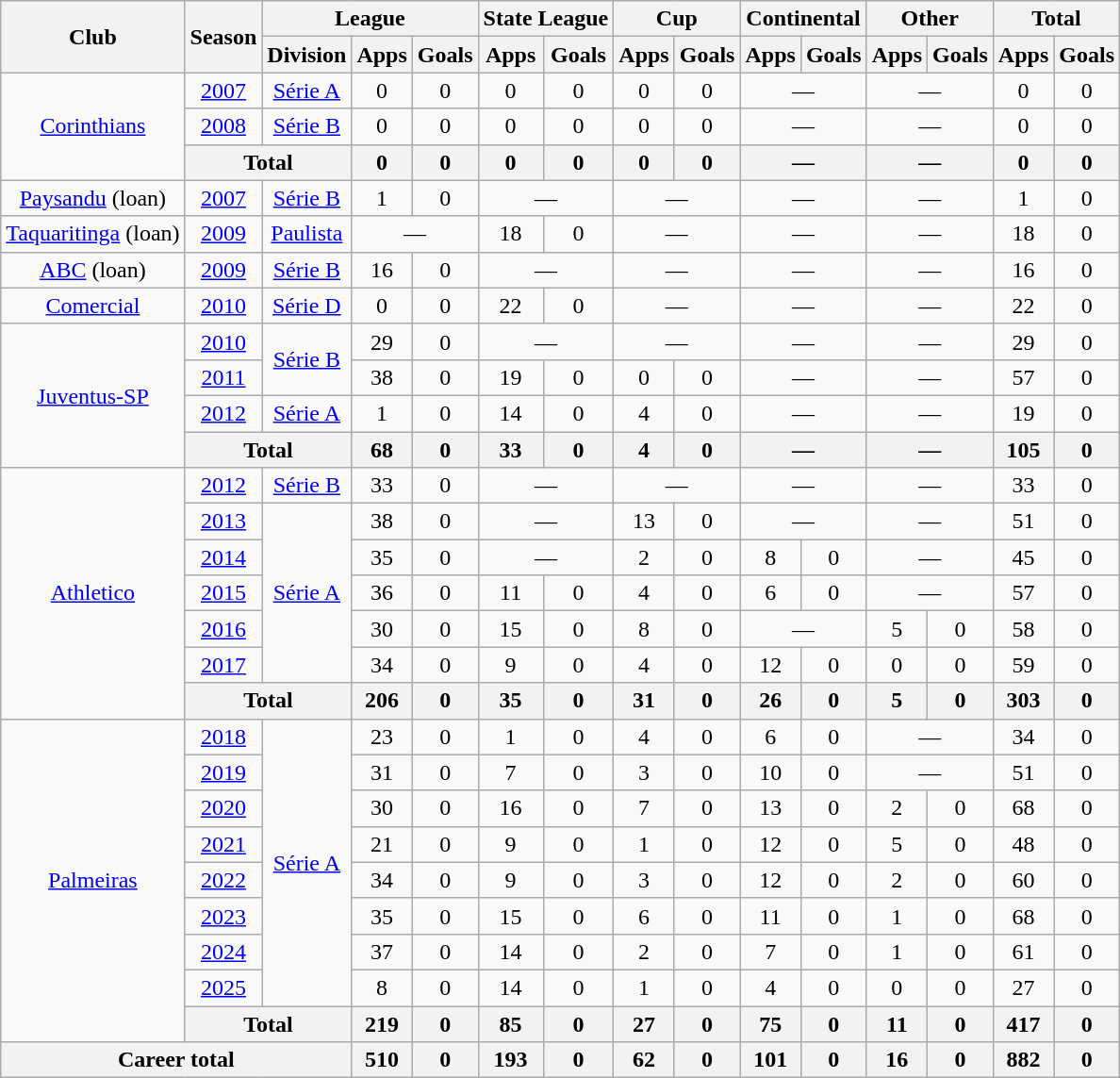<table class="wikitable" style="text-align: center;">
<tr>
<th rowspan="2">Club</th>
<th rowspan="2">Season</th>
<th colspan="3">League</th>
<th colspan="2">State League</th>
<th colspan="2">Cup</th>
<th colspan="2">Continental</th>
<th colspan="2">Other</th>
<th colspan="2">Total</th>
</tr>
<tr>
<th>Division</th>
<th>Apps</th>
<th>Goals</th>
<th>Apps</th>
<th>Goals</th>
<th>Apps</th>
<th>Goals</th>
<th>Apps</th>
<th>Goals</th>
<th>Apps</th>
<th>Goals</th>
<th>Apps</th>
<th>Goals</th>
</tr>
<tr>
<td rowspan="3" valign="center"><a href='#'>Corinthians</a></td>
<td><a href='#'>2007</a></td>
<td><a href='#'>Série A</a></td>
<td>0</td>
<td>0</td>
<td>0</td>
<td>0</td>
<td>0</td>
<td>0</td>
<td colspan="2">—</td>
<td colspan="2">—</td>
<td>0</td>
<td>0</td>
</tr>
<tr>
<td><a href='#'>2008</a></td>
<td><a href='#'>Série B</a></td>
<td>0</td>
<td>0</td>
<td>0</td>
<td>0</td>
<td>0</td>
<td>0</td>
<td colspan="2">—</td>
<td colspan="2">—</td>
<td>0</td>
<td>0</td>
</tr>
<tr>
<th colspan="2">Total</th>
<th>0</th>
<th>0</th>
<th>0</th>
<th>0</th>
<th>0</th>
<th>0</th>
<th colspan="2">—</th>
<th colspan="2">—</th>
<th>0</th>
<th>0</th>
</tr>
<tr>
<td valign="center"><a href='#'>Paysandu</a> (loan)</td>
<td><a href='#'>2007</a></td>
<td><a href='#'> Série B</a></td>
<td>1</td>
<td>0</td>
<td colspan="2">—</td>
<td colspan="2">—</td>
<td colspan="2">—</td>
<td colspan="2">—</td>
<td>1</td>
<td>0</td>
</tr>
<tr>
<td valign="center"><a href='#'>Taquaritinga</a> (loan)</td>
<td><a href='#'>2009</a></td>
<td><a href='#'>Paulista</a></td>
<td colspan="2">—</td>
<td>18</td>
<td>0</td>
<td colspan="2">—</td>
<td colspan="2">—</td>
<td colspan="2">—</td>
<td>18</td>
<td>0</td>
</tr>
<tr>
<td valign="center"><a href='#'>ABC</a> (loan)</td>
<td><a href='#'>2009</a></td>
<td><a href='#'>Série B</a></td>
<td>16</td>
<td>0</td>
<td colspan="2">—</td>
<td colspan="2">—</td>
<td colspan="2">—</td>
<td colspan="2">—</td>
<td>16</td>
<td>0</td>
</tr>
<tr>
<td rowspan="1" valign="center"><a href='#'>Comercial</a></td>
<td><a href='#'>2010</a></td>
<td><a href='#'>Série D</a></td>
<td>0</td>
<td>0</td>
<td>22</td>
<td>0</td>
<td colspan="2">—</td>
<td colspan="2">—</td>
<td colspan="2">—</td>
<td>22</td>
<td>0</td>
</tr>
<tr>
<td rowspan="4" valign="center"><a href='#'>Juventus-SP</a></td>
<td><a href='#'>2010</a></td>
<td rowspan="2"><a href='#'>Série B</a></td>
<td>29</td>
<td>0</td>
<td colspan="2">—</td>
<td colspan="2">—</td>
<td colspan="2">—</td>
<td colspan="2">—</td>
<td>29</td>
<td>0</td>
</tr>
<tr>
<td><a href='#'>2011</a></td>
<td>38</td>
<td>0</td>
<td>19</td>
<td>0</td>
<td>0</td>
<td>0</td>
<td colspan="2">—</td>
<td colspan="2">—</td>
<td>57</td>
<td>0</td>
</tr>
<tr>
<td><a href='#'>2012</a></td>
<td><a href='#'>Série A</a></td>
<td>1</td>
<td>0</td>
<td>14</td>
<td>0</td>
<td>4</td>
<td>0</td>
<td colspan="2">—</td>
<td colspan="2">—</td>
<td>19</td>
<td>0</td>
</tr>
<tr>
<th colspan="2">Total</th>
<th>68</th>
<th>0</th>
<th>33</th>
<th>0</th>
<th>4</th>
<th>0</th>
<th colspan="2">—</th>
<th colspan="2">—</th>
<th>105</th>
<th>0</th>
</tr>
<tr>
<td rowspan="7" valign="center"><a href='#'>Athletico</a></td>
<td><a href='#'>2012</a></td>
<td><a href='#'>Série B</a></td>
<td>33</td>
<td>0</td>
<td colspan="2">—</td>
<td colspan="2">—</td>
<td colspan="2">—</td>
<td colspan="2">—</td>
<td>33</td>
<td>0</td>
</tr>
<tr>
<td><a href='#'>2013</a></td>
<td rowspan="5"><a href='#'>Série A</a></td>
<td>38</td>
<td>0</td>
<td colspan="2">—</td>
<td>13</td>
<td>0</td>
<td colspan="2">—</td>
<td colspan="2">—</td>
<td>51</td>
<td>0</td>
</tr>
<tr>
<td><a href='#'>2014</a></td>
<td>35</td>
<td>0</td>
<td colspan="2">—</td>
<td>2</td>
<td>0</td>
<td>8</td>
<td>0</td>
<td colspan="2">—</td>
<td>45</td>
<td>0</td>
</tr>
<tr>
<td><a href='#'>2015</a></td>
<td>36</td>
<td>0</td>
<td>11</td>
<td>0</td>
<td>4</td>
<td>0</td>
<td>6</td>
<td>0</td>
<td colspan="2">—</td>
<td>57</td>
<td>0</td>
</tr>
<tr>
<td><a href='#'>2016</a></td>
<td>30</td>
<td>0</td>
<td>15</td>
<td>0</td>
<td>8</td>
<td>0</td>
<td colspan="2">—</td>
<td>5</td>
<td>0</td>
<td>58</td>
<td>0</td>
</tr>
<tr>
<td><a href='#'>2017</a></td>
<td>34</td>
<td>0</td>
<td>9</td>
<td>0</td>
<td>4</td>
<td>0</td>
<td>12</td>
<td>0</td>
<td>0</td>
<td>0</td>
<td>59</td>
<td>0</td>
</tr>
<tr>
<th colspan="2">Total</th>
<th>206</th>
<th>0</th>
<th>35</th>
<th>0</th>
<th>31</th>
<th>0</th>
<th>26</th>
<th>0</th>
<th>5</th>
<th>0</th>
<th>303</th>
<th>0</th>
</tr>
<tr>
<td rowspan="9" valign="center"><a href='#'>Palmeiras</a></td>
<td><a href='#'>2018</a></td>
<td rowspan="8"><a href='#'>Série A</a></td>
<td>23</td>
<td>0</td>
<td>1</td>
<td>0</td>
<td>4</td>
<td>0</td>
<td>6</td>
<td>0</td>
<td colspan="2">—</td>
<td>34</td>
<td>0</td>
</tr>
<tr>
<td><a href='#'>2019</a></td>
<td>31</td>
<td>0</td>
<td>7</td>
<td>0</td>
<td>3</td>
<td>0</td>
<td>10</td>
<td>0</td>
<td colspan="2">—</td>
<td>51</td>
<td>0</td>
</tr>
<tr>
<td><a href='#'>2020</a></td>
<td>30</td>
<td>0</td>
<td>16</td>
<td>0</td>
<td>7</td>
<td>0</td>
<td>13</td>
<td>0</td>
<td>2</td>
<td>0</td>
<td>68</td>
<td>0</td>
</tr>
<tr>
<td><a href='#'>2021</a></td>
<td>21</td>
<td>0</td>
<td>9</td>
<td>0</td>
<td>1</td>
<td>0</td>
<td>12</td>
<td>0</td>
<td>5</td>
<td>0</td>
<td>48</td>
<td>0</td>
</tr>
<tr>
<td><a href='#'>2022</a></td>
<td>34</td>
<td>0</td>
<td>9</td>
<td>0</td>
<td>3</td>
<td>0</td>
<td>12</td>
<td>0</td>
<td>2</td>
<td>0</td>
<td>60</td>
<td>0</td>
</tr>
<tr>
<td><a href='#'>2023</a></td>
<td>35</td>
<td>0</td>
<td>15</td>
<td>0</td>
<td>6</td>
<td>0</td>
<td>11</td>
<td>0</td>
<td>1</td>
<td>0</td>
<td>68</td>
<td>0</td>
</tr>
<tr>
<td><a href='#'>2024</a></td>
<td>37</td>
<td>0</td>
<td>14</td>
<td>0</td>
<td>2</td>
<td>0</td>
<td>7</td>
<td>0</td>
<td>1</td>
<td>0</td>
<td>61</td>
<td>0</td>
</tr>
<tr>
<td><a href='#'>2025</a></td>
<td>8</td>
<td>0</td>
<td>14</td>
<td>0</td>
<td>1</td>
<td>0</td>
<td>4</td>
<td>0</td>
<td>0</td>
<td>0</td>
<td>27</td>
<td>0</td>
</tr>
<tr>
<th colspan="2">Total</th>
<th>219</th>
<th>0</th>
<th>85</th>
<th>0</th>
<th>27</th>
<th>0</th>
<th>75</th>
<th>0</th>
<th>11</th>
<th>0</th>
<th>417</th>
<th>0</th>
</tr>
<tr>
<th colspan="3">Career total</th>
<th>510</th>
<th>0</th>
<th>193</th>
<th>0</th>
<th>62</th>
<th>0</th>
<th>101</th>
<th>0</th>
<th>16</th>
<th>0</th>
<th>882</th>
<th>0</th>
</tr>
</table>
